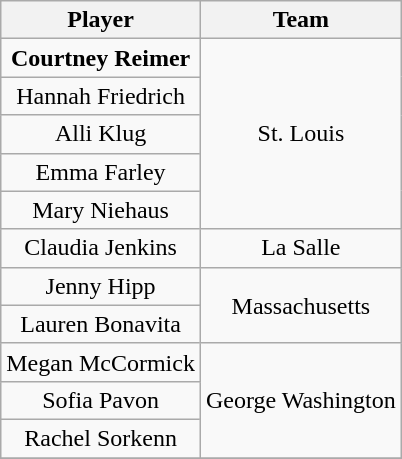<table class="wikitable" style="text-align: center;">
<tr>
<th>Player</th>
<th>Team</th>
</tr>
<tr>
<td><strong>Courtney Reimer</strong></td>
<td rowspan=5>St. Louis</td>
</tr>
<tr>
<td>Hannah Friedrich</td>
</tr>
<tr>
<td>Alli Klug</td>
</tr>
<tr>
<td>Emma Farley</td>
</tr>
<tr>
<td>Mary Niehaus</td>
</tr>
<tr>
<td>Claudia Jenkins</td>
<td>La Salle</td>
</tr>
<tr>
<td>Jenny Hipp</td>
<td rowspan=2>Massachusetts</td>
</tr>
<tr>
<td>Lauren Bonavita</td>
</tr>
<tr>
<td>Megan McCormick</td>
<td rowspan=3>George Washington</td>
</tr>
<tr>
<td>Sofia Pavon</td>
</tr>
<tr>
<td>Rachel Sorkenn</td>
</tr>
<tr>
</tr>
</table>
